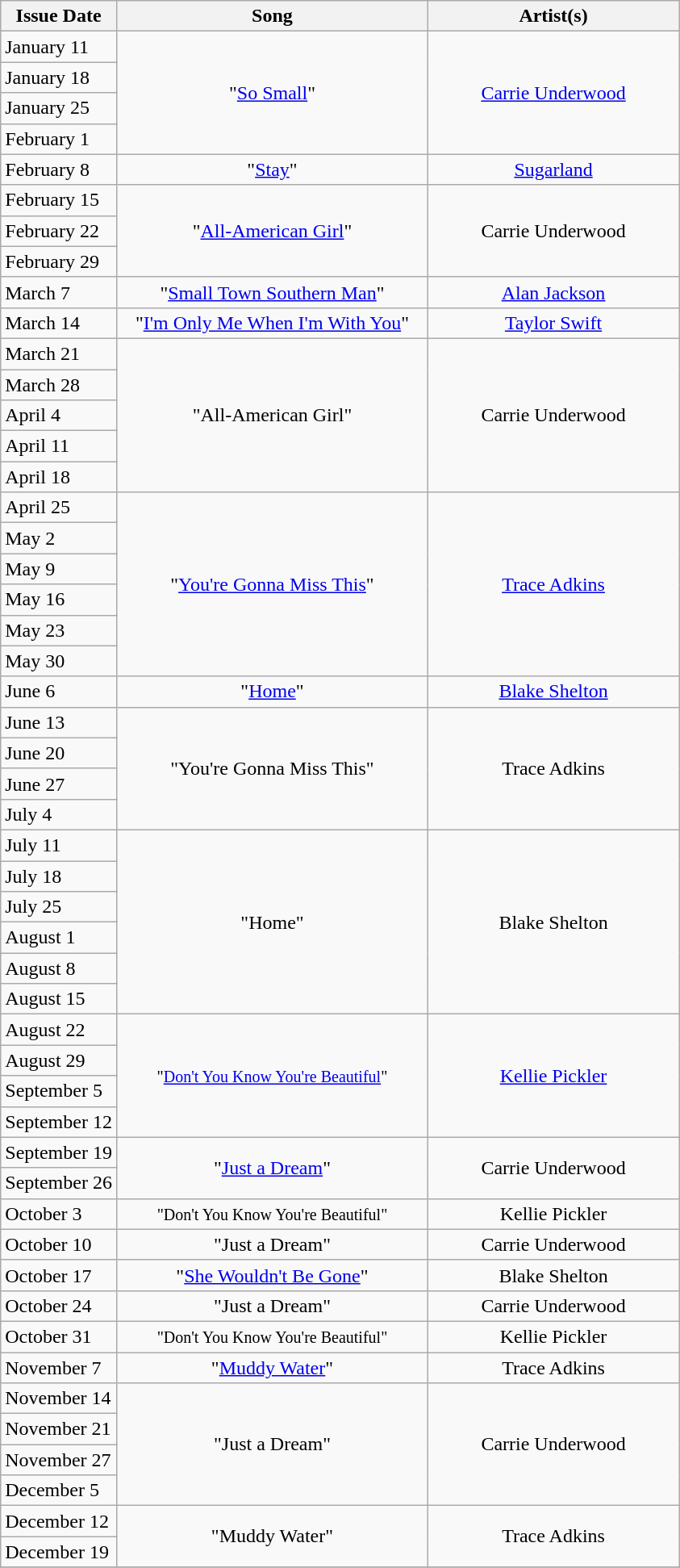<table class="wikitable">
<tr>
<th align="left">Issue Date</th>
<th align="center" width="250">Song</th>
<th align="center" width="200">Artist(s)</th>
</tr>
<tr>
<td align="left">January 11</td>
<td align="center" rowspan="4">"<a href='#'>So Small</a>"</td>
<td align="center" rowspan="4"><a href='#'>Carrie Underwood</a></td>
</tr>
<tr>
<td align="left">January 18</td>
</tr>
<tr>
<td align="left">January 25</td>
</tr>
<tr>
<td align="left">February 1</td>
</tr>
<tr>
<td align="left">February 8</td>
<td align="center">"<a href='#'>Stay</a>"</td>
<td align="center"><a href='#'>Sugarland</a></td>
</tr>
<tr>
<td align="left">February 15</td>
<td align="center" rowspan="3">"<a href='#'>All-American Girl</a>"</td>
<td align="center" rowspan="3">Carrie Underwood</td>
</tr>
<tr>
<td align="left">February 22</td>
</tr>
<tr>
<td align="left">February 29</td>
</tr>
<tr>
<td align="left">March 7</td>
<td align="center">"<a href='#'>Small Town Southern Man</a>"</td>
<td align="center"><a href='#'>Alan Jackson</a></td>
</tr>
<tr>
<td align="left">March 14</td>
<td align="center">"<a href='#'>I'm Only Me When I'm With You</a>"</td>
<td align="center"><a href='#'>Taylor Swift</a></td>
</tr>
<tr>
<td align="left">March 21</td>
<td align="center" rowspan="5">"All-American Girl"</td>
<td align="center" rowspan="5">Carrie Underwood</td>
</tr>
<tr>
<td align="left">March 28</td>
</tr>
<tr>
<td align="left">April 4</td>
</tr>
<tr>
<td align="left">April 11</td>
</tr>
<tr>
<td align="left">April 18</td>
</tr>
<tr>
<td align="left">April 25</td>
<td align="center" rowspan="6">"<a href='#'>You're Gonna Miss This</a>"</td>
<td align="center" rowspan="6"><a href='#'>Trace Adkins</a></td>
</tr>
<tr>
<td align="left">May 2</td>
</tr>
<tr>
<td align="left">May 9</td>
</tr>
<tr>
<td align="left">May 16</td>
</tr>
<tr>
<td align="left">May 23</td>
</tr>
<tr>
<td align="left">May 30</td>
</tr>
<tr>
<td align="left">June 6</td>
<td align="center">"<a href='#'>Home</a>"</td>
<td align="center"><a href='#'>Blake Shelton</a></td>
</tr>
<tr>
<td align="left">June 13</td>
<td align="center" rowspan="4">"You're Gonna Miss This"</td>
<td align="center" rowspan="4">Trace Adkins</td>
</tr>
<tr>
<td align="left">June 20</td>
</tr>
<tr>
<td align="left">June 27</td>
</tr>
<tr>
<td align="left">July 4</td>
</tr>
<tr>
<td align="left">July 11</td>
<td align="center" rowspan="6">"Home"</td>
<td align="center" rowspan="6">Blake Shelton</td>
</tr>
<tr>
<td align="left">July 18</td>
</tr>
<tr>
<td align="left">July 25</td>
</tr>
<tr>
<td align="left">August 1</td>
</tr>
<tr>
<td align="left">August 8</td>
</tr>
<tr>
<td align="left">August 15</td>
</tr>
<tr>
<td align="left">August 22</td>
<td align="center" rowspan="4"><small>"<a href='#'>Don't You Know You're Beautiful</a>"</small></td>
<td align="center" rowspan="4"><a href='#'>Kellie Pickler</a></td>
</tr>
<tr>
<td align="left">August 29</td>
</tr>
<tr>
<td align="left">September 5</td>
</tr>
<tr>
<td align="left">September 12</td>
</tr>
<tr>
<td align="left">September 19</td>
<td align="center" rowspan="2">"<a href='#'>Just a Dream</a>"</td>
<td align="center" rowspan="2">Carrie Underwood</td>
</tr>
<tr>
<td align="left">September 26</td>
</tr>
<tr>
<td align="left">October 3</td>
<td align="center"><small>"Don't You Know You're Beautiful"</small></td>
<td align="center">Kellie Pickler</td>
</tr>
<tr>
<td align="left">October 10</td>
<td align="center">"Just a Dream"</td>
<td align="center">Carrie Underwood</td>
</tr>
<tr>
<td align="left">October 17</td>
<td align="center">"<a href='#'>She Wouldn't Be Gone</a>"</td>
<td align="center">Blake Shelton</td>
</tr>
<tr>
<td align="left">October 24</td>
<td align="center">"Just a Dream"</td>
<td align="center">Carrie Underwood</td>
</tr>
<tr>
<td align="left">October 31</td>
<td align="center"><small>"Don't You Know You're Beautiful"</small></td>
<td align="center">Kellie Pickler</td>
</tr>
<tr>
<td align="left">November 7</td>
<td align="center">"<a href='#'>Muddy Water</a>"</td>
<td align="center">Trace Adkins</td>
</tr>
<tr>
<td align="left">November 14</td>
<td align="center" rowspan="4">"Just a Dream"</td>
<td align="center" rowspan="4">Carrie Underwood</td>
</tr>
<tr>
<td align="left">November 21</td>
</tr>
<tr>
<td align="left">November 27</td>
</tr>
<tr>
<td align="left">December 5</td>
</tr>
<tr>
<td align="left">December 12</td>
<td align="center" rowspan="2">"Muddy Water"</td>
<td align="center" rowspan="2">Trace Adkins</td>
</tr>
<tr>
<td align="left">December 19</td>
</tr>
<tr>
</tr>
</table>
